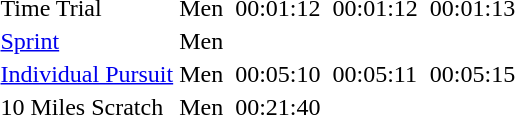<table>
<tr>
<td>Time Trial</td>
<td>Men</td>
<td></td>
<td>00:01:12</td>
<td></td>
<td>00:01:12</td>
<td></td>
<td>00:01:13</td>
</tr>
<tr>
<td><a href='#'>Sprint</a></td>
<td>Men</td>
<td></td>
<td></td>
<td></td>
<td></td>
<td></td>
<td></td>
</tr>
<tr>
<td><a href='#'>Individual Pursuit</a></td>
<td>Men</td>
<td></td>
<td>00:05:10</td>
<td></td>
<td>00:05:11</td>
<td></td>
<td>00:05:15</td>
</tr>
<tr>
<td>10 Miles Scratch</td>
<td>Men</td>
<td></td>
<td>00:21:40</td>
<td></td>
<td></td>
<td></td>
<td></td>
</tr>
</table>
